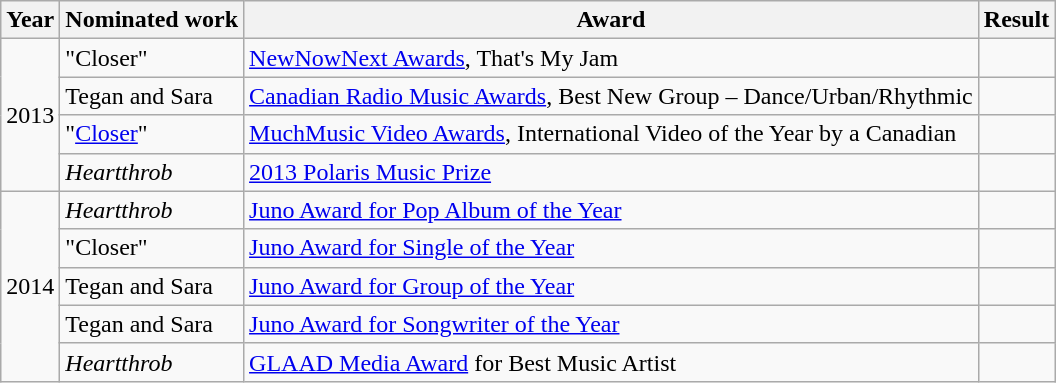<table class="wikitable">
<tr>
<th>Year</th>
<th>Nominated work</th>
<th>Award</th>
<th>Result</th>
</tr>
<tr>
<td rowspan="4">2013</td>
<td>"Closer"</td>
<td><a href='#'>NewNowNext Awards</a>, That's My Jam</td>
<td></td>
</tr>
<tr>
<td>Tegan and Sara</td>
<td><a href='#'>Canadian Radio Music Awards</a>, Best New Group – Dance/Urban/Rhythmic</td>
<td></td>
</tr>
<tr>
<td>"<a href='#'>Closer</a>"</td>
<td><a href='#'>MuchMusic Video Awards</a>, International Video of the Year by a Canadian</td>
<td></td>
</tr>
<tr>
<td><em>Heartthrob</em></td>
<td><a href='#'>2013 Polaris Music Prize</a></td>
<td></td>
</tr>
<tr>
<td rowspan="5">2014</td>
<td><em>Heartthrob</em></td>
<td><a href='#'>Juno Award for Pop Album of the Year</a></td>
<td></td>
</tr>
<tr>
<td>"Closer"</td>
<td><a href='#'>Juno Award for Single of the Year</a></td>
<td></td>
</tr>
<tr>
<td>Tegan and Sara</td>
<td><a href='#'>Juno Award for Group of the Year</a></td>
<td></td>
</tr>
<tr>
<td>Tegan and Sara</td>
<td><a href='#'>Juno Award for Songwriter of the Year</a></td>
<td></td>
</tr>
<tr>
<td><em>Heartthrob</em></td>
<td><a href='#'>GLAAD Media Award</a> for Best Music Artist</td>
<td></td>
</tr>
</table>
